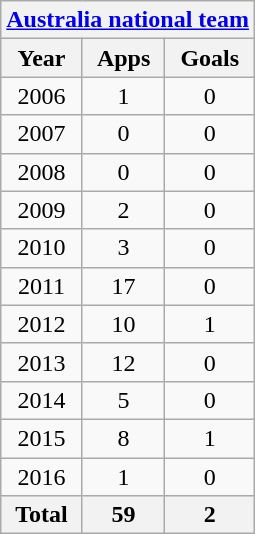<table class="wikitable" style="text-align:center">
<tr>
<th colspan=3><a href='#'>Australia national team</a></th>
</tr>
<tr>
<th>Year</th>
<th>Apps</th>
<th>Goals</th>
</tr>
<tr>
<td>2006</td>
<td>1</td>
<td>0</td>
</tr>
<tr>
<td>2007</td>
<td>0</td>
<td>0</td>
</tr>
<tr>
<td>2008</td>
<td>0</td>
<td>0</td>
</tr>
<tr>
<td>2009</td>
<td>2</td>
<td>0</td>
</tr>
<tr>
<td>2010</td>
<td>3</td>
<td>0</td>
</tr>
<tr>
<td>2011</td>
<td>17</td>
<td>0</td>
</tr>
<tr>
<td>2012</td>
<td>10</td>
<td>1</td>
</tr>
<tr>
<td>2013</td>
<td>12</td>
<td>0</td>
</tr>
<tr>
<td>2014</td>
<td>5</td>
<td>0</td>
</tr>
<tr>
<td>2015</td>
<td>8</td>
<td>1</td>
</tr>
<tr>
<td>2016</td>
<td>1</td>
<td>0</td>
</tr>
<tr>
<th>Total</th>
<th>59</th>
<th>2</th>
</tr>
</table>
